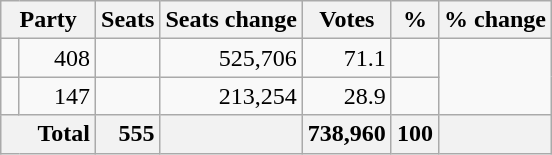<table class="wikitable sortable">
<tr>
<th colspan=2>Party</th>
<th>Seats</th>
<th>Seats change</th>
<th>Votes</th>
<th>%</th>
<th>% change</th>
</tr>
<tr>
<td></td>
<td align=right>408</td>
<td align=right></td>
<td align=right>525,706</td>
<td align=right>71.1</td>
<td align=right></td>
</tr>
<tr>
<td></td>
<td align=right>147</td>
<td align=right></td>
<td align=right>213,254</td>
<td align=right>28.9</td>
<td align=right></td>
</tr>
<tr class="sortbottom" style="font-weight: bold; text-align: right; background: #f2f2f2;">
<th colspan="2" style="padding-left: 1.5em; text-align: left;">Total</th>
<td align=right>555</td>
<td align=right></td>
<td align=right>738,960</td>
<td align=right>100</td>
<td align=right></td>
</tr>
</table>
